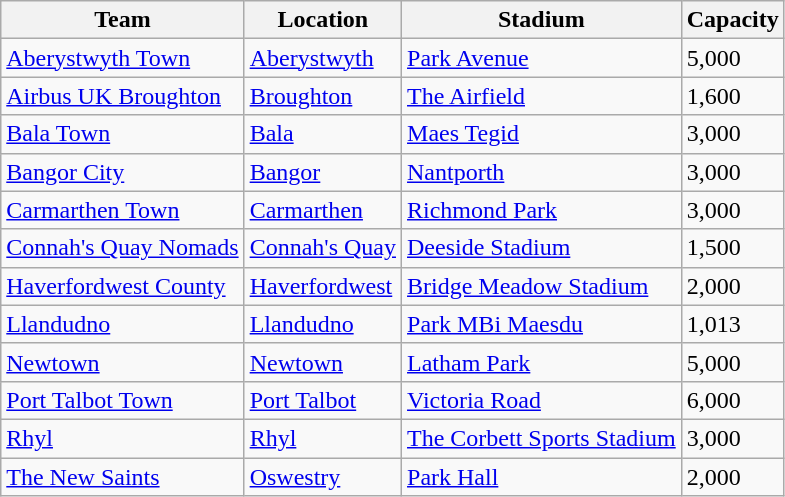<table class="wikitable sortable">
<tr>
<th>Team</th>
<th>Location</th>
<th>Stadium</th>
<th>Capacity</th>
</tr>
<tr>
<td><a href='#'>Aberystwyth Town</a></td>
<td><a href='#'>Aberystwyth</a></td>
<td><a href='#'>Park Avenue</a></td>
<td>5,000</td>
</tr>
<tr>
<td><a href='#'>Airbus UK Broughton</a></td>
<td><a href='#'>Broughton</a></td>
<td><a href='#'>The Airfield</a></td>
<td>1,600</td>
</tr>
<tr>
<td><a href='#'>Bala Town</a></td>
<td><a href='#'>Bala</a></td>
<td><a href='#'>Maes Tegid</a></td>
<td>3,000</td>
</tr>
<tr>
<td><a href='#'>Bangor City</a></td>
<td><a href='#'>Bangor</a></td>
<td><a href='#'>Nantporth</a></td>
<td>3,000</td>
</tr>
<tr>
<td><a href='#'>Carmarthen Town</a></td>
<td><a href='#'>Carmarthen</a></td>
<td><a href='#'>Richmond Park</a></td>
<td>3,000</td>
</tr>
<tr>
<td><a href='#'>Connah's Quay Nomads</a></td>
<td><a href='#'>Connah's Quay</a></td>
<td><a href='#'>Deeside Stadium</a></td>
<td>1,500</td>
</tr>
<tr>
<td><a href='#'>Haverfordwest County</a></td>
<td><a href='#'>Haverfordwest</a></td>
<td><a href='#'>Bridge Meadow Stadium</a></td>
<td>2,000</td>
</tr>
<tr>
<td><a href='#'>Llandudno</a></td>
<td><a href='#'>Llandudno</a></td>
<td><a href='#'>Park MBi Maesdu</a></td>
<td>1,013</td>
</tr>
<tr>
<td><a href='#'>Newtown</a></td>
<td><a href='#'>Newtown</a></td>
<td><a href='#'>Latham Park</a></td>
<td>5,000</td>
</tr>
<tr>
<td><a href='#'>Port Talbot Town</a></td>
<td><a href='#'>Port Talbot</a></td>
<td><a href='#'>Victoria Road</a></td>
<td>6,000</td>
</tr>
<tr>
<td><a href='#'>Rhyl</a></td>
<td><a href='#'>Rhyl</a></td>
<td><a href='#'>The Corbett Sports Stadium</a></td>
<td>3,000</td>
</tr>
<tr>
<td><a href='#'>The New Saints</a></td>
<td><a href='#'>Oswestry</a></td>
<td><a href='#'>Park Hall</a></td>
<td>2,000</td>
</tr>
</table>
